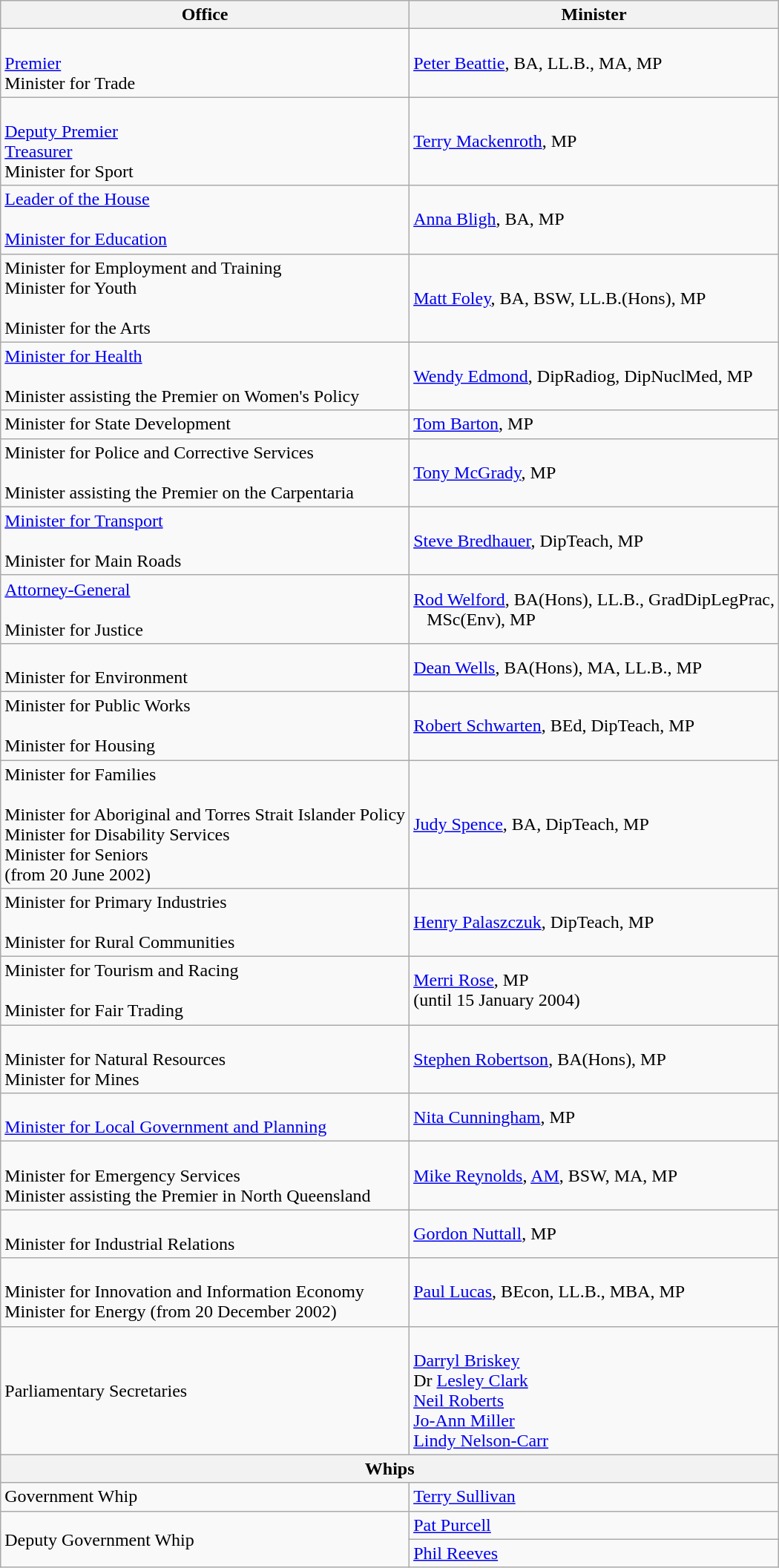<table class="wikitable">
<tr>
<th>Office</th>
<th>Minister</th>
</tr>
<tr>
<td><br><a href='#'>Premier</a><br>Minister for Trade</td>
<td><a href='#'>Peter Beattie</a>, BA, LL.B., MA, MP</td>
</tr>
<tr>
<td><br><a href='#'>Deputy Premier</a><br>
<a href='#'>Treasurer</a><br>
Minister for Sport<br></td>
<td><a href='#'>Terry Mackenroth</a>, MP</td>
</tr>
<tr>
<td><a href='#'>Leader of the House</a><br><br><a href='#'>Minister for Education</a></td>
<td><a href='#'>Anna Bligh</a>, BA, MP</td>
</tr>
<tr>
<td>Minister for Employment and Training<br>Minister for Youth<br><br>Minister for the Arts</td>
<td><a href='#'>Matt Foley</a>, BA, BSW, LL.B.(Hons), MP</td>
</tr>
<tr>
<td><a href='#'>Minister for Health</a><br><br>Minister assisting the Premier on Women's Policy</td>
<td><a href='#'>Wendy Edmond</a>, DipRadiog, DipNuclMed, MP</td>
</tr>
<tr>
<td>Minister for State Development</td>
<td><a href='#'>Tom Barton</a>, MP</td>
</tr>
<tr>
<td>Minister for Police and Corrective Services<br><br>Minister assisting the Premier on the Carpentaria</td>
<td><a href='#'>Tony McGrady</a>, MP</td>
</tr>
<tr>
<td><a href='#'>Minister for Transport</a><br><br>Minister for Main Roads</td>
<td><a href='#'>Steve Bredhauer</a>, DipTeach, MP</td>
</tr>
<tr>
<td><a href='#'>Attorney-General</a><br><br>Minister for Justice</td>
<td><a href='#'>Rod Welford</a>, BA(Hons), LL.B., GradDipLegPrac,<br>   MSc(Env), MP</td>
</tr>
<tr>
<td><br>Minister for Environment</td>
<td><a href='#'>Dean Wells</a>, BA(Hons), MA, LL.B., MP</td>
</tr>
<tr>
<td>Minister for Public Works<br><br>Minister for Housing</td>
<td><a href='#'>Robert Schwarten</a>, BEd, DipTeach, MP</td>
</tr>
<tr>
<td>Minister for Families<br><br>Minister for Aboriginal and Torres Strait Islander Policy<br>
Minister for Disability Services<br>
Minister for Seniors<br>(from 20 June 2002)</td>
<td><a href='#'>Judy Spence</a>, BA, DipTeach, MP</td>
</tr>
<tr>
<td>Minister for Primary Industries<br><br>Minister for Rural Communities</td>
<td><a href='#'>Henry Palaszczuk</a>, DipTeach, MP</td>
</tr>
<tr>
<td>Minister for Tourism and Racing<br><br>Minister for Fair Trading</td>
<td><a href='#'>Merri Rose</a>, MP<br>(until 15 January 2004)</td>
</tr>
<tr>
<td><br>Minister for Natural Resources<br>
Minister for Mines<br></td>
<td><a href='#'>Stephen Robertson</a>, BA(Hons), MP</td>
</tr>
<tr>
<td><br><a href='#'>Minister for Local Government and Planning</a><br></td>
<td><a href='#'>Nita Cunningham</a>, MP</td>
</tr>
<tr>
<td><br>Minister for Emergency Services<br>
Minister assisting the Premier in North Queensland<br></td>
<td><a href='#'>Mike Reynolds</a>, <a href='#'>AM</a>, BSW, MA, MP</td>
</tr>
<tr>
<td><br>Minister for Industrial Relations<br></td>
<td><a href='#'>Gordon Nuttall</a>, MP</td>
</tr>
<tr>
<td><br>Minister for Innovation and Information Economy<br>
Minister for Energy (from 20 December 2002)<br></td>
<td><a href='#'>Paul Lucas</a>, BEcon, LL.B., MBA, MP</td>
</tr>
<tr>
<td>Parliamentary Secretaries</td>
<td><br><a href='#'>Darryl Briskey</a><br>
Dr <a href='#'>Lesley Clark</a><br>
<a href='#'>Neil Roberts</a><br>
<a href='#'>Jo-Ann Miller</a><br>
<a href='#'>Lindy Nelson-Carr</a><br></td>
</tr>
<tr>
<th colspan=2>Whips</th>
</tr>
<tr>
<td>Government Whip</td>
<td><a href='#'>Terry Sullivan</a></td>
</tr>
<tr>
<td rowspan=2>Deputy Government Whip</td>
<td><a href='#'>Pat Purcell</a></td>
</tr>
<tr>
<td><a href='#'>Phil Reeves</a></td>
</tr>
</table>
